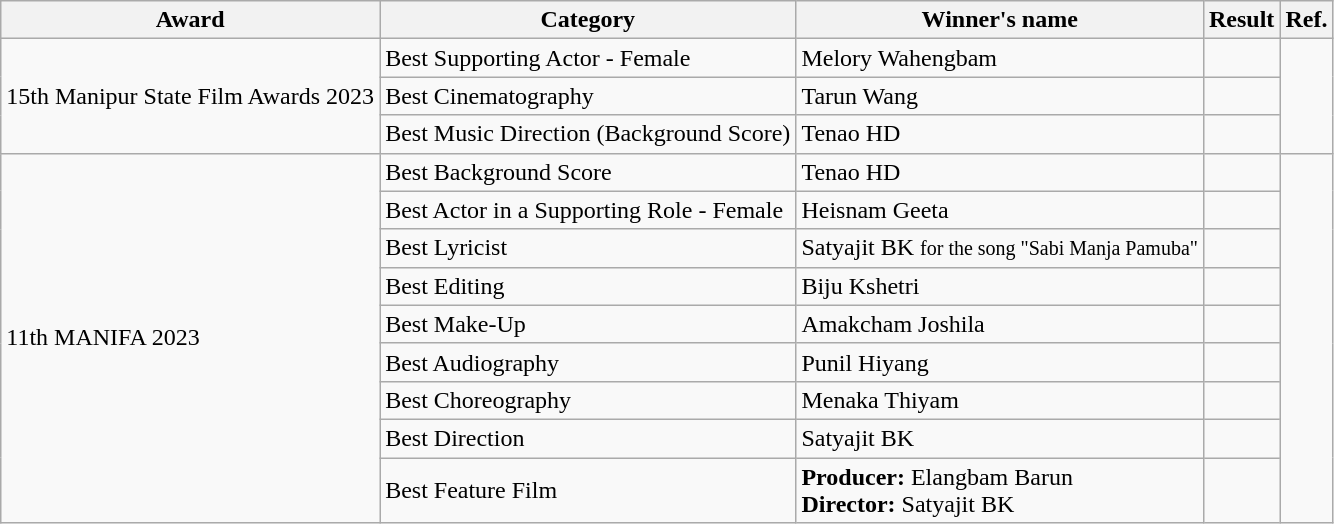<table class="wikitable sortable">
<tr>
<th>Award</th>
<th>Category</th>
<th>Winner's name</th>
<th>Result</th>
<th>Ref.</th>
</tr>
<tr>
<td rowspan="3">15th Manipur State Film Awards 2023</td>
<td>Best Supporting Actor - Female</td>
<td>Melory Wahengbam</td>
<td></td>
<td rowspan="3"></td>
</tr>
<tr>
<td>Best Cinematography</td>
<td>Tarun Wang</td>
<td></td>
</tr>
<tr>
<td>Best Music Direction (Background Score)</td>
<td>Tenao HD</td>
<td></td>
</tr>
<tr>
<td rowspan="9">11th MANIFA 2023</td>
<td>Best Background Score</td>
<td>Tenao HD</td>
<td></td>
<td rowspan="9"></td>
</tr>
<tr>
<td>Best Actor in a Supporting Role - Female</td>
<td>Heisnam Geeta</td>
<td></td>
</tr>
<tr>
<td>Best Lyricist</td>
<td>Satyajit BK <small>for the song "Sabi Manja Pamuba"</small></td>
<td></td>
</tr>
<tr>
<td>Best Editing</td>
<td>Biju Kshetri</td>
<td></td>
</tr>
<tr>
<td>Best Make-Up</td>
<td>Amakcham Joshila</td>
<td></td>
</tr>
<tr>
<td>Best Audiography</td>
<td>Punil Hiyang</td>
<td></td>
</tr>
<tr>
<td>Best Choreography</td>
<td>Menaka Thiyam</td>
<td></td>
</tr>
<tr>
<td>Best Direction</td>
<td>Satyajit BK</td>
<td></td>
</tr>
<tr>
<td>Best Feature Film</td>
<td><strong>Producer:</strong> Elangbam Barun<br><strong>Director:</strong> Satyajit BK</td>
<td></td>
</tr>
</table>
